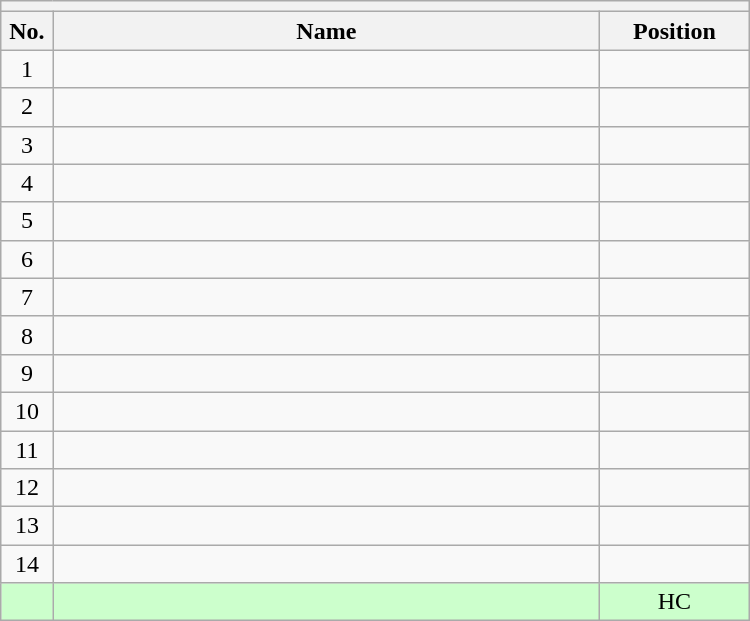<table class="wikitable mw-collapsible mw-collapsed" style="text-align:center; width:500px; border:none">
<tr>
<th style="text-align:center" colspan="3"></th>
</tr>
<tr>
<th style="width:7%">No.</th>
<th>Name</th>
<th style="width:20%">Position</th>
</tr>
<tr>
<td>1</td>
<td></td>
<td></td>
</tr>
<tr>
<td>2</td>
<td></td>
<td></td>
</tr>
<tr>
<td>3</td>
<td></td>
<td></td>
</tr>
<tr>
<td>4</td>
<td></td>
<td></td>
</tr>
<tr>
<td>5</td>
<td></td>
<td></td>
</tr>
<tr>
<td>6</td>
<td></td>
<td></td>
</tr>
<tr>
<td>7</td>
<td></td>
<td></td>
</tr>
<tr>
<td>8</td>
<td></td>
<td></td>
</tr>
<tr>
<td>9</td>
<td></td>
<td></td>
</tr>
<tr>
<td>10</td>
<td></td>
<td></td>
</tr>
<tr>
<td>11</td>
<td></td>
<td></td>
</tr>
<tr>
<td>12</td>
<td></td>
<td></td>
</tr>
<tr>
<td>13</td>
<td></td>
<td></td>
</tr>
<tr>
<td>14</td>
<td></td>
<td></td>
</tr>
<tr bgcolor=#CCFFCC>
<td></td>
<td></td>
<td>HC</td>
</tr>
</table>
